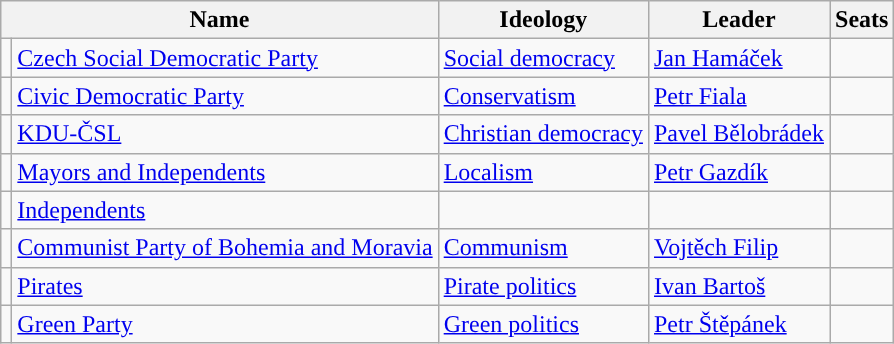<table class="wikitable">
<tr>
<th colspan=2>Name</th>
<th>Ideology</th>
<th>Leader</th>
<th>Seats</th>
</tr>
<tr>
<td style="background:"></td>
<td><a href='#'>Czech Social Democratic Party</a></td>
<td><a href='#'>Social democracy</a></td>
<td><a href='#'>Jan Hamáček</a></td>
<td></td>
</tr>
<tr>
<td style="background:"></td>
<td><a href='#'>Civic Democratic Party</a></td>
<td><a href='#'>Conservatism</a></td>
<td><a href='#'>Petr Fiala</a></td>
<td></td>
</tr>
<tr>
<td style="background:"></td>
<td><a href='#'>KDU-ČSL</a></td>
<td><a href='#'>Christian democracy</a></td>
<td><a href='#'>Pavel Bělobrádek</a></td>
<td></td>
</tr>
<tr>
<td style="background:"></td>
<td><a href='#'>Mayors and Independents</a></td>
<td><a href='#'>Localism</a></td>
<td><a href='#'>Petr Gazdík</a></td>
<td></td>
</tr>
<tr>
<td style="background:"></td>
<td><a href='#'>Independents</a></td>
<td></td>
<td></td>
<td></td>
</tr>
<tr>
<td style="background:"></td>
<td><a href='#'>Communist Party of Bohemia and Moravia</a></td>
<td><a href='#'>Communism</a></td>
<td><a href='#'>Vojtěch Filip</a></td>
<td></td>
</tr>
<tr>
<td style="background:"></td>
<td><a href='#'>Pirates</a></td>
<td><a href='#'>Pirate politics</a></td>
<td><a href='#'>Ivan Bartoš</a></td>
<td></td>
</tr>
<tr>
<td style="background:"></td>
<td><a href='#'>Green Party</a></td>
<td><a href='#'>Green politics</a></td>
<td><a href='#'>Petr Štěpánek</a></td>
<td></td>
</tr>
</table>
